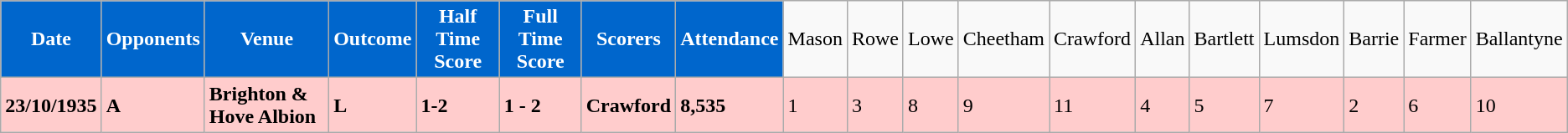<table class="wikitable">
<tr>
<th ! style="background:#0066CC; color:#FFFFFF; text-align:center;">Date</th>
<th ! style="background:#0066CC; color:#FFFFFF; text-align:center;">Opponents</th>
<th ! style="background:#0066CC; color:#FFFFFF; text-align:center;">Venue</th>
<th ! style="background:#0066CC; color:#FFFFFF; text-align:center;">Outcome</th>
<th ! style="background:#0066CC; color:#FFFFFF; text-align:center;">Half Time Score</th>
<th ! style="background:#0066CC; color:#FFFFFF; text-align:center;">Full Time Score</th>
<th ! style="background:#0066CC; color:#FFFFFF; text-align:center;">Scorers</th>
<th ! style="background:#0066CC; color:#FFFFFF; text-align:center;">Attendance</th>
<td>Mason</td>
<td>Rowe</td>
<td>Lowe</td>
<td>Cheetham</td>
<td>Crawford</td>
<td>Allan</td>
<td>Bartlett</td>
<td>Lumsdon</td>
<td>Barrie</td>
<td>Farmer</td>
<td>Ballantyne</td>
</tr>
<tr bgcolor="#FFCCCC">
<td><strong>23/10/1935</strong></td>
<td><strong>A</strong></td>
<td><strong>Brighton & Hove Albion</strong></td>
<td><strong>L</strong></td>
<td><strong>1-2</strong></td>
<td><strong>1 - 2</strong></td>
<td><strong>Crawford</strong></td>
<td><strong>8,535</strong></td>
<td>1</td>
<td>3</td>
<td>8</td>
<td>9</td>
<td>11</td>
<td>4</td>
<td>5</td>
<td>7</td>
<td>2</td>
<td>6</td>
<td>10</td>
</tr>
</table>
